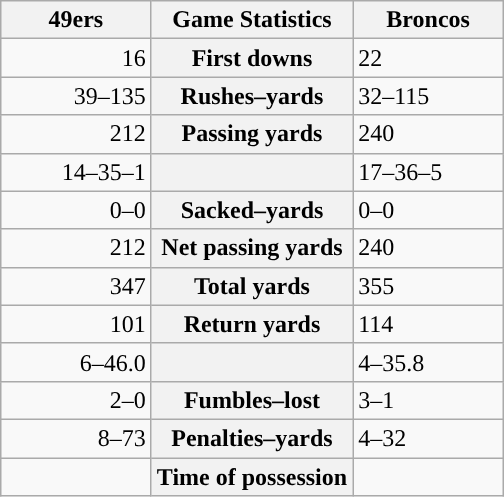<table class="wikitable" style="margin: 1em auto 1em auto">
<tr>
<th style="width:30%;">49ers</th>
<th style="width:40%;">Game Statistics</th>
<th style="width:30%;">Broncos</th>
</tr>
<tr>
<td style="text-align:right;">16</td>
<th>First downs</th>
<td>22</td>
</tr>
<tr>
<td style="text-align:right;">39–135</td>
<th>Rushes–yards</th>
<td>32–115</td>
</tr>
<tr>
<td style="text-align:right;">212</td>
<th>Passing yards</th>
<td>240</td>
</tr>
<tr>
<td style="text-align:right;">14–35–1</td>
<th></th>
<td>17–36–5</td>
</tr>
<tr>
<td style="text-align:right;">0–0</td>
<th>Sacked–yards</th>
<td>0–0</td>
</tr>
<tr>
<td style="text-align:right;">212</td>
<th>Net passing yards</th>
<td>240</td>
</tr>
<tr>
<td style="text-align:right;">347</td>
<th>Total yards</th>
<td>355</td>
</tr>
<tr>
<td style="text-align:right;">101</td>
<th>Return yards</th>
<td>114</td>
</tr>
<tr>
<td style="text-align:right;">6–46.0</td>
<th></th>
<td>4–35.8</td>
</tr>
<tr>
<td style="text-align:right;">2–0</td>
<th>Fumbles–lost</th>
<td>3–1</td>
</tr>
<tr>
<td style="text-align:right;">8–73</td>
<th>Penalties–yards</th>
<td>4–32</td>
</tr>
<tr>
<td style="text-align:right;"></td>
<th>Time of possession</th>
<td></td>
</tr>
</table>
